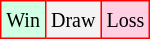<table class="wikitable">
<tr>
<td style="background-color: #d0ffe3; border:1px solid red;"><small>Win</small></td>
<td style="background-color: #f3f3f3; border:1px solid red;"><small>Draw</small></td>
<td style="background-color: #ffd0e3; border:1px solid red;"><small>Loss</small></td>
</tr>
</table>
